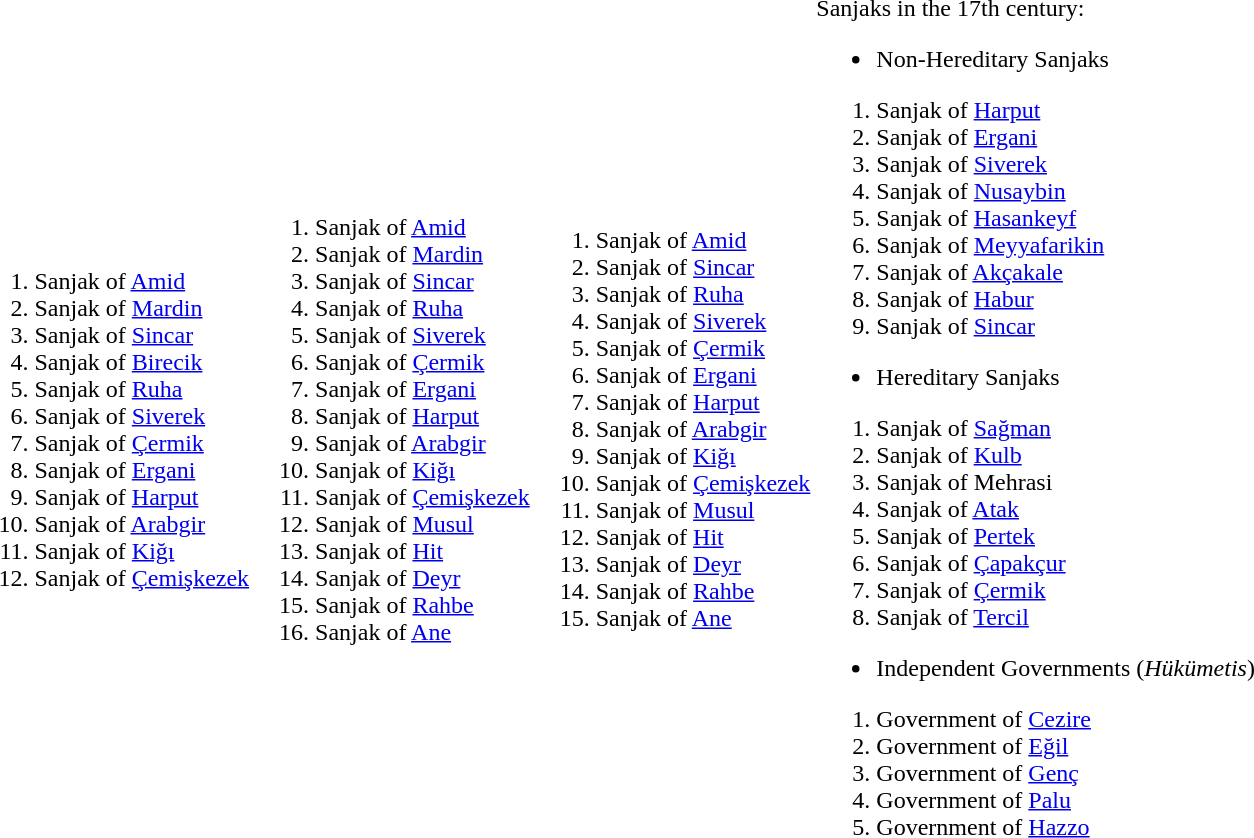<table>
<tr>
<td><br><ol><li>Sanjak of <a href='#'>Amid</a></li><li>Sanjak of <a href='#'>Mardin</a></li><li>Sanjak of <a href='#'>Sincar</a></li><li>Sanjak of <a href='#'>Birecik</a></li><li>Sanjak of <a href='#'>Ruha</a></li><li>Sanjak of <a href='#'>Siverek</a></li><li>Sanjak of <a href='#'>Çermik</a></li><li>Sanjak of <a href='#'>Ergani</a></li><li>Sanjak of <a href='#'>Harput</a></li><li>Sanjak of <a href='#'>Arabgir</a></li><li>Sanjak of <a href='#'>Kiğı</a></li><li>Sanjak of <a href='#'>Çemişkezek</a></li></ol></td>
<td><br><ol><li>Sanjak of <a href='#'>Amid</a></li><li>Sanjak of <a href='#'>Mardin</a></li><li>Sanjak of <a href='#'>Sincar</a></li><li>Sanjak of <a href='#'>Ruha</a></li><li>Sanjak of <a href='#'>Siverek</a></li><li>Sanjak of <a href='#'>Çermik</a></li><li>Sanjak of <a href='#'>Ergani</a></li><li>Sanjak of <a href='#'>Harput</a></li><li>Sanjak of <a href='#'>Arabgir</a></li><li>Sanjak of <a href='#'>Kiğı</a></li><li>Sanjak of <a href='#'>Çemişkezek</a></li><li>Sanjak of <a href='#'>Musul</a></li><li>Sanjak of <a href='#'>Hit</a></li><li>Sanjak of <a href='#'>Deyr</a></li><li>Sanjak of <a href='#'>Rahbe</a></li><li>Sanjak of <a href='#'>Ane</a></li></ol></td>
<td><br><ol><li>Sanjak of <a href='#'>Amid</a></li><li>Sanjak of <a href='#'>Sincar</a></li><li>Sanjak of <a href='#'>Ruha</a></li><li>Sanjak of <a href='#'>Siverek</a></li><li>Sanjak of <a href='#'>Çermik</a></li><li>Sanjak of <a href='#'>Ergani</a></li><li>Sanjak of <a href='#'>Harput</a></li><li>Sanjak of <a href='#'>Arabgir</a></li><li>Sanjak of <a href='#'>Kiğı</a></li><li>Sanjak of <a href='#'>Çemişkezek</a></li><li>Sanjak of <a href='#'>Musul</a></li><li>Sanjak of <a href='#'>Hit</a></li><li>Sanjak of <a href='#'>Deyr</a></li><li>Sanjak of <a href='#'>Rahbe</a></li><li>Sanjak of <a href='#'>Ane</a></li></ol></td>
<td><br>Sanjaks in the 17th century:<ul><li>Non-Hereditary Sanjaks</li></ul><ol><li>Sanjak of <a href='#'>Harput</a></li><li>Sanjak of <a href='#'>Ergani</a></li><li>Sanjak of <a href='#'>Siverek</a></li><li>Sanjak of <a href='#'>Nusaybin</a></li><li>Sanjak of <a href='#'>Hasankeyf</a></li><li>Sanjak of <a href='#'>Meyyafarikin</a></li><li>Sanjak of <a href='#'>Akçakale</a></li><li>Sanjak of <a href='#'>Habur</a></li><li>Sanjak of <a href='#'>Sincar</a></li></ol><ul><li>Hereditary Sanjaks</li></ul><ol><li>Sanjak of <a href='#'>Sağman</a></li><li>Sanjak of <a href='#'>Kulb</a></li><li>Sanjak of Mehrasi</li><li>Sanjak of <a href='#'>Atak</a></li><li>Sanjak of <a href='#'>Pertek</a></li><li>Sanjak of <a href='#'>Çapakçur</a></li><li>Sanjak of <a href='#'>Çermik</a></li><li>Sanjak of <a href='#'>Tercil</a></li></ol><ul><li>Independent Governments (<em>Hükümetis</em>)</li></ul><ol><li>Government of <a href='#'>Cezire</a></li><li>Government of <a href='#'>Eğil</a></li><li>Government of <a href='#'>Genç</a></li><li>Government of <a href='#'>Palu</a></li><li>Government of <a href='#'>Hazzo</a></li></ol></td>
</tr>
</table>
